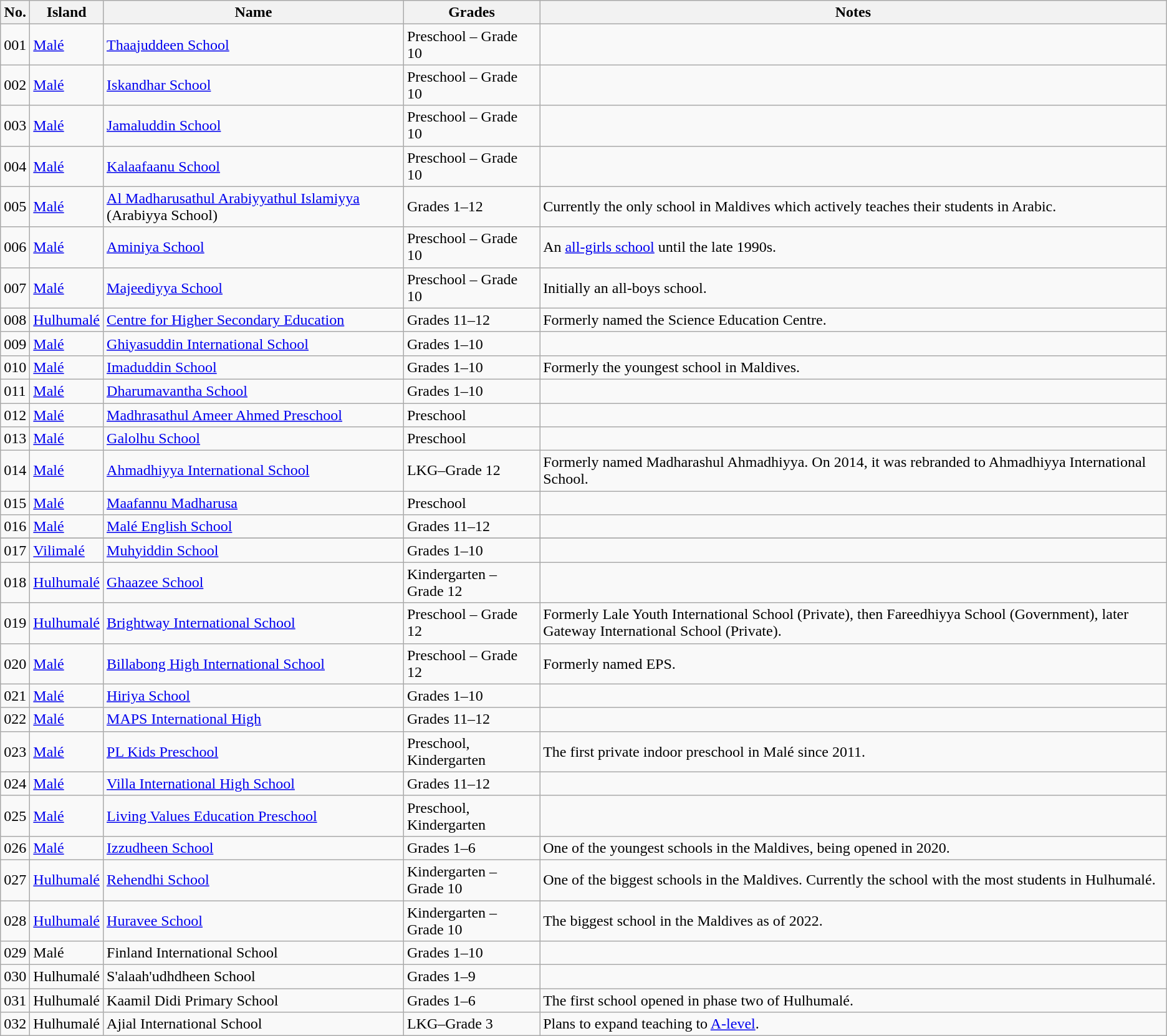<table class="wikitable">
<tr>
<th>No.</th>
<th>Island</th>
<th>Name</th>
<th>Grades</th>
<th>Notes</th>
</tr>
<tr>
<td>001</td>
<td><a href='#'>Malé</a></td>
<td><a href='#'>Thaajuddeen School</a></td>
<td>Preschool – Grade 10</td>
<td></td>
</tr>
<tr>
<td>002</td>
<td><a href='#'>Malé</a></td>
<td><a href='#'>Iskandhar School</a></td>
<td>Preschool – Grade 10</td>
<td></td>
</tr>
<tr>
<td>003</td>
<td><a href='#'>Malé</a></td>
<td><a href='#'>Jamaluddin School</a></td>
<td>Preschool – Grade 10</td>
<td></td>
</tr>
<tr>
<td>004</td>
<td><a href='#'>Malé</a></td>
<td><a href='#'>Kalaafaanu School</a></td>
<td>Preschool – Grade 10</td>
<td></td>
</tr>
<tr>
<td>005</td>
<td><a href='#'>Malé</a></td>
<td><a href='#'>Al Madharusathul Arabiyyathul Islamiyya</a> (Arabiyya School)</td>
<td>Grades 1–12</td>
<td>Currently the only school in Maldives which actively teaches their students in Arabic.</td>
</tr>
<tr>
<td>006</td>
<td><a href='#'>Malé</a></td>
<td><a href='#'>Aminiya School</a></td>
<td>Preschool – Grade 10</td>
<td>An <a href='#'>all-girls school</a> until the late 1990s.</td>
</tr>
<tr>
<td>007</td>
<td><a href='#'>Malé</a></td>
<td><a href='#'>Majeediyya School</a></td>
<td>Preschool – Grade 10</td>
<td>Initially an all-boys school.</td>
</tr>
<tr>
<td>008</td>
<td><a href='#'>Hulhumalé</a></td>
<td><a href='#'>Centre for Higher Secondary Education</a></td>
<td>Grades 11–12</td>
<td>Formerly named the Science Education Centre.</td>
</tr>
<tr>
<td>009</td>
<td><a href='#'>Malé</a></td>
<td><a href='#'>Ghiyasuddin International School</a></td>
<td>Grades 1–10</td>
<td></td>
</tr>
<tr>
<td>010</td>
<td><a href='#'>Malé</a></td>
<td><a href='#'>Imaduddin School</a></td>
<td>Grades 1–10</td>
<td>Formerly the youngest school in Maldives.</td>
</tr>
<tr>
<td>011</td>
<td><a href='#'>Malé</a></td>
<td><a href='#'>Dharumavantha School</a></td>
<td>Grades 1–10</td>
<td></td>
</tr>
<tr>
<td>012</td>
<td><a href='#'>Malé</a></td>
<td><a href='#'>Madhrasathul Ameer Ahmed Preschool</a></td>
<td>Preschool</td>
<td></td>
</tr>
<tr>
<td>013</td>
<td><a href='#'>Malé</a></td>
<td><a href='#'>Galolhu School</a></td>
<td>Preschool</td>
<td></td>
</tr>
<tr>
<td>014</td>
<td><a href='#'>Malé</a></td>
<td><a href='#'>Ahmadhiyya International School</a></td>
<td>LKG–Grade 12</td>
<td>Formerly named Madharashul Ahmadhiyya. On 2014, it was rebranded to Ahmadhiyya International School.</td>
</tr>
<tr>
<td>015</td>
<td><a href='#'>Malé</a></td>
<td><a href='#'>Maafannu Madharusa</a></td>
<td>Preschool</td>
<td></td>
</tr>
<tr>
<td>016</td>
<td><a href='#'>Malé</a></td>
<td><a href='#'>Malé English School</a></td>
<td>Grades 11–12</td>
<td></td>
</tr>
<tr>
</tr>
<tr>
<td>017</td>
<td><a href='#'>Vilimalé</a></td>
<td><a href='#'>Muhyiddin School</a></td>
<td>Grades 1–10</td>
<td></td>
</tr>
<tr>
<td>018</td>
<td><a href='#'>Hulhumalé</a></td>
<td><a href='#'>Ghaazee School</a></td>
<td>Kindergarten – Grade 12</td>
<td></td>
</tr>
<tr>
<td>019</td>
<td><a href='#'>Hulhumalé</a></td>
<td><a href='#'>Brightway International School</a></td>
<td>Preschool – Grade 12</td>
<td>Formerly Lale Youth International School (Private), then Fareedhiyya School (Government), later Gateway International School (Private).</td>
</tr>
<tr>
<td>020</td>
<td><a href='#'>Malé</a></td>
<td><a href='#'>Billabong High International School</a></td>
<td>Preschool – Grade 12</td>
<td>Formerly named EPS.</td>
</tr>
<tr>
<td>021</td>
<td><a href='#'>Malé</a></td>
<td><a href='#'>Hiriya School</a></td>
<td>Grades 1–10</td>
<td></td>
</tr>
<tr>
<td>022</td>
<td><a href='#'>Malé</a></td>
<td><a href='#'>MAPS International High</a></td>
<td>Grades 11–12</td>
<td></td>
</tr>
<tr>
<td>023</td>
<td><a href='#'>Malé</a></td>
<td><a href='#'>PL Kids Preschool</a></td>
<td>Preschool, Kindergarten</td>
<td>The first private indoor preschool in Malé since 2011.</td>
</tr>
<tr>
<td>024</td>
<td><a href='#'>Malé</a></td>
<td><a href='#'>Villa International High School</a></td>
<td>Grades 11–12</td>
<td></td>
</tr>
<tr>
<td>025</td>
<td><a href='#'>Malé</a></td>
<td><a href='#'>Living Values Education Preschool</a></td>
<td>Preschool, Kindergarten</td>
<td></td>
</tr>
<tr>
<td>026</td>
<td><a href='#'>Malé</a></td>
<td><a href='#'>Izzudheen School</a></td>
<td>Grades 1–6</td>
<td>One of the youngest schools in the Maldives, being opened in 2020.</td>
</tr>
<tr>
<td>027</td>
<td><a href='#'>Hulhumalé</a></td>
<td><a href='#'>Rehendhi School</a></td>
<td>Kindergarten – Grade 10</td>
<td>One of the biggest schools in the Maldives. Currently the school with the most students in Hulhumalé.</td>
</tr>
<tr>
<td>028</td>
<td><a href='#'>Hulhumalé</a></td>
<td><a href='#'>Huravee School</a></td>
<td>Kindergarten – Grade 10</td>
<td>The biggest school in the Maldives as of 2022.</td>
</tr>
<tr>
<td>029</td>
<td>Malé</td>
<td>Finland International School</td>
<td>Grades 1–10</td>
<td></td>
</tr>
<tr>
<td>030</td>
<td>Hulhumalé</td>
<td>S'alaah'udhdheen School</td>
<td>Grades 1–9</td>
<td></td>
</tr>
<tr>
<td>031</td>
<td>Hulhumalé</td>
<td>Kaamil Didi Primary School</td>
<td>Grades 1–6</td>
<td>The first school opened in phase two of Hulhumalé.</td>
</tr>
<tr>
<td>032</td>
<td>Hulhumalé</td>
<td>Ajial International School</td>
<td>LKG–Grade 3</td>
<td>Plans to expand teaching to <a href='#'>A-level</a>.</td>
</tr>
</table>
